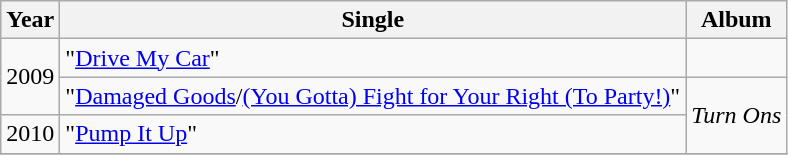<table class="wikitable" style="text-align:center;">
<tr>
<th>Year</th>
<th>Single</th>
<th>Album</th>
</tr>
<tr>
<td rowspan="2">2009</td>
<td align=left>"<a href='#'>Drive My Car</a>"</td>
<td></td>
</tr>
<tr>
<td align=left>"<a href='#'>Damaged Goods</a>/<a href='#'>(You Gotta) Fight for Your Right (To Party!)</a>"</td>
<td rowspan="2"><em>Turn Ons</em></td>
</tr>
<tr>
<td>2010</td>
<td align=left>"<a href='#'>Pump It Up</a>"</td>
</tr>
<tr>
</tr>
</table>
